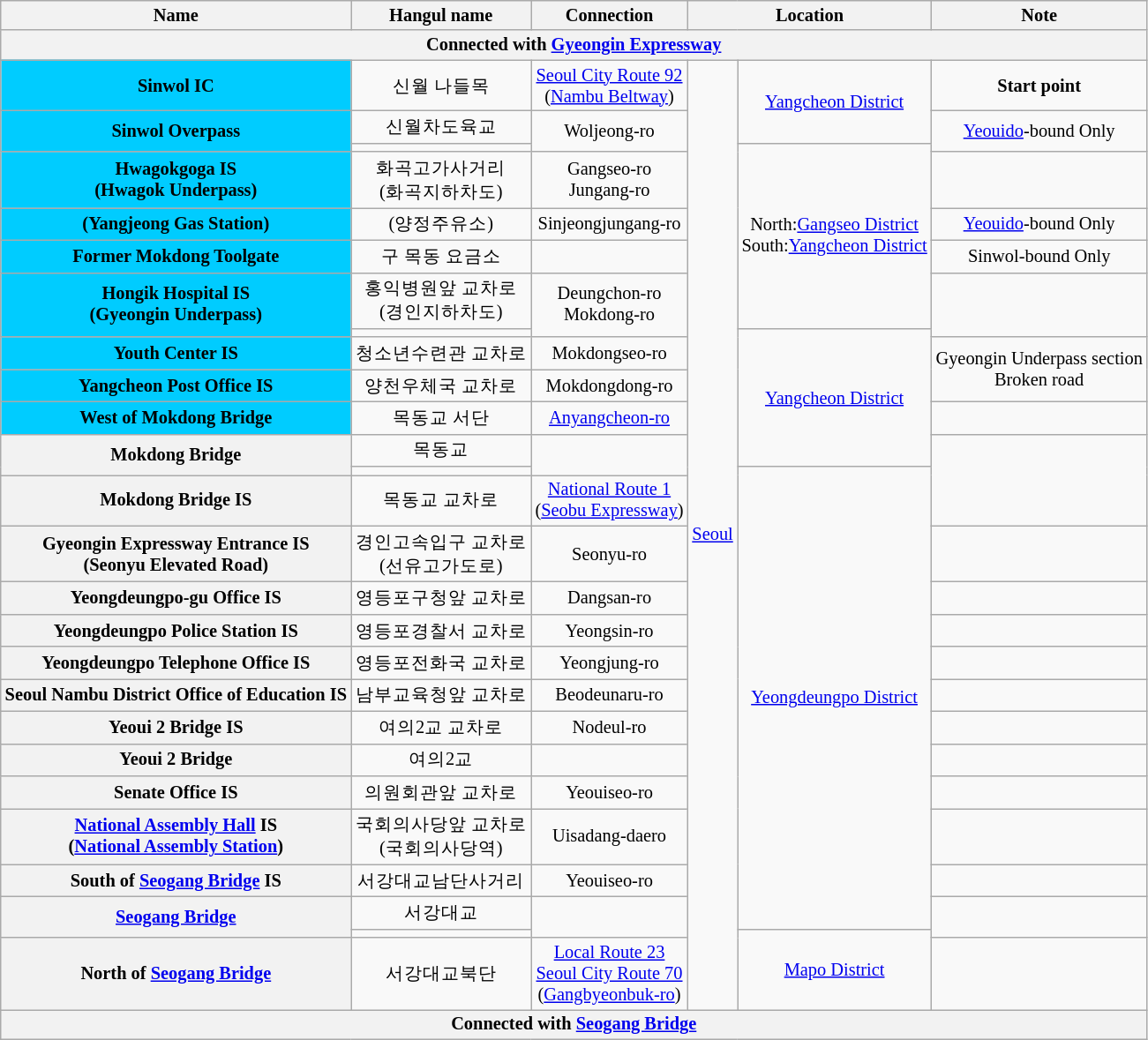<table class="wikitable" style="font-size: 85%; text-align: center;">
<tr>
<th>Name </th>
<th>Hangul name</th>
<th>Connection</th>
<th colspan="2">Location</th>
<th>Note</th>
</tr>
<tr>
<th colspan=6>Connected with <a href='#'>Gyeongin Expressway</a></th>
</tr>
<tr>
<th style="background-color: #00CCFF;">Sinwol IC</th>
<td>신월 나들목</td>
<td><a href='#'>Seoul City Route 92</a><br>(<a href='#'>Nambu Beltway</a>)</td>
<td rowspan=27><a href='#'>Seoul</a></td>
<td rowspan=2><a href='#'>Yangcheon District</a></td>
<td><strong>Start point</strong></td>
</tr>
<tr>
<th style="background-color: #00CCFF;" rowspan=2>Sinwol Overpass</th>
<td>신월차도육교</td>
<td rowspan=2>Woljeong-ro</td>
<td rowspan=2><a href='#'>Yeouido</a>-bound Only</td>
</tr>
<tr>
<td></td>
<td rowspan=5>North:<a href='#'>Gangseo District</a><br>South:<a href='#'>Yangcheon District</a></td>
</tr>
<tr>
<th style="background-color: #00CCFF;">Hwagokgoga IS<br>(Hwagok Underpass)</th>
<td>화곡고가사거리<br>(화곡지하차도)</td>
<td>Gangseo-ro<br>Jungang-ro</td>
<td></td>
</tr>
<tr>
<th style="background-color: #00CCFF;">(Yangjeong Gas Station)</th>
<td>(양정주유소)</td>
<td>Sinjeongjungang-ro</td>
<td><a href='#'>Yeouido</a>-bound Only</td>
</tr>
<tr>
<th style="background-color: #00CCFF;">Former Mokdong Toolgate</th>
<td>구 목동 요금소</td>
<td></td>
<td>Sinwol-bound Only</td>
</tr>
<tr>
<th style="background-color: #00CCFF;" rowspan=2>Hongik Hospital IS<br>(Gyeongin Underpass)</th>
<td>홍익병원앞 교차로<br>(경인지하차도)</td>
<td rowspan=2>Deungchon-ro<br>Mokdong-ro</td>
<td rowspan=2></td>
</tr>
<tr>
<td></td>
<td rowspan=5><a href='#'>Yangcheon District</a></td>
</tr>
<tr>
<th style="background-color: #00CCFF;">Youth Center IS</th>
<td>청소년수련관 교차로</td>
<td>Mokdongseo-ro</td>
<td rowspan=2>Gyeongin Underpass section<br>Broken road</td>
</tr>
<tr>
<th style="background-color: #00CCFF;">Yangcheon Post Office IS</th>
<td>양천우체국 교차로</td>
<td>Mokdongdong-ro</td>
</tr>
<tr>
<th style="background-color: #00CCFF;">West of Mokdong Bridge</th>
<td>목동교 서단</td>
<td><a href='#'>Anyangcheon-ro</a></td>
<td></td>
</tr>
<tr>
<th rowspan=2>Mokdong Bridge</th>
<td>목동교</td>
<td rowspan=2></td>
<td rowspan=3></td>
</tr>
<tr>
<td></td>
<td rowspan=13><a href='#'>Yeongdeungpo District</a></td>
</tr>
<tr>
<th>Mokdong Bridge IS</th>
<td>목동교 교차로</td>
<td><a href='#'>National Route 1</a><br>(<a href='#'>Seobu Expressway</a>)</td>
</tr>
<tr>
<th>Gyeongin Expressway Entrance IS<br>(Seonyu Elevated Road)</th>
<td>경인고속입구 교차로<br>(선유고가도로)</td>
<td>Seonyu-ro</td>
<td></td>
</tr>
<tr>
<th>Yeongdeungpo-gu Office IS</th>
<td>영등포구청앞 교차로</td>
<td>Dangsan-ro</td>
<td></td>
</tr>
<tr>
<th>Yeongdeungpo Police Station IS</th>
<td>영등포경찰서 교차로</td>
<td>Yeongsin-ro</td>
<td></td>
</tr>
<tr>
<th>Yeongdeungpo Telephone Office IS</th>
<td>영등포전화국 교차로</td>
<td>Yeongjung-ro</td>
<td></td>
</tr>
<tr>
<th>Seoul Nambu District Office of Education IS</th>
<td>남부교육청앞 교차로</td>
<td>Beodeunaru-ro</td>
<td></td>
</tr>
<tr>
<th>Yeoui 2 Bridge IS</th>
<td>여의2교 교차로</td>
<td>Nodeul-ro</td>
<td></td>
</tr>
<tr>
<th>Yeoui 2 Bridge</th>
<td>여의2교</td>
<td></td>
<td></td>
</tr>
<tr>
<th>Senate Office IS</th>
<td>의원회관앞 교차로</td>
<td>Yeouiseo-ro</td>
<td></td>
</tr>
<tr>
<th><a href='#'>National Assembly Hall</a> IS<br>(<a href='#'>National Assembly Station</a>)</th>
<td>국회의사당앞 교차로<br>(국회의사당역)</td>
<td>Uisadang-daero</td>
<td></td>
</tr>
<tr>
<th>South of <a href='#'>Seogang Bridge</a> IS</th>
<td>서강대교남단사거리</td>
<td>Yeouiseo-ro</td>
<td></td>
</tr>
<tr>
<th rowspan=2><a href='#'>Seogang Bridge</a></th>
<td>서강대교</td>
<td rowspan=2></td>
<td rowspan=2></td>
</tr>
<tr>
<td></td>
<td rowspan=2><a href='#'>Mapo District</a></td>
</tr>
<tr>
<th>North of <a href='#'>Seogang Bridge</a></th>
<td>서강대교북단</td>
<td><a href='#'>Local Route 23</a><br><a href='#'>Seoul City Route 70</a><br>(<a href='#'>Gangbyeonbuk-ro</a>)</td>
<td></td>
</tr>
<tr>
<th colspan=6>Connected with <a href='#'>Seogang Bridge</a></th>
</tr>
</table>
